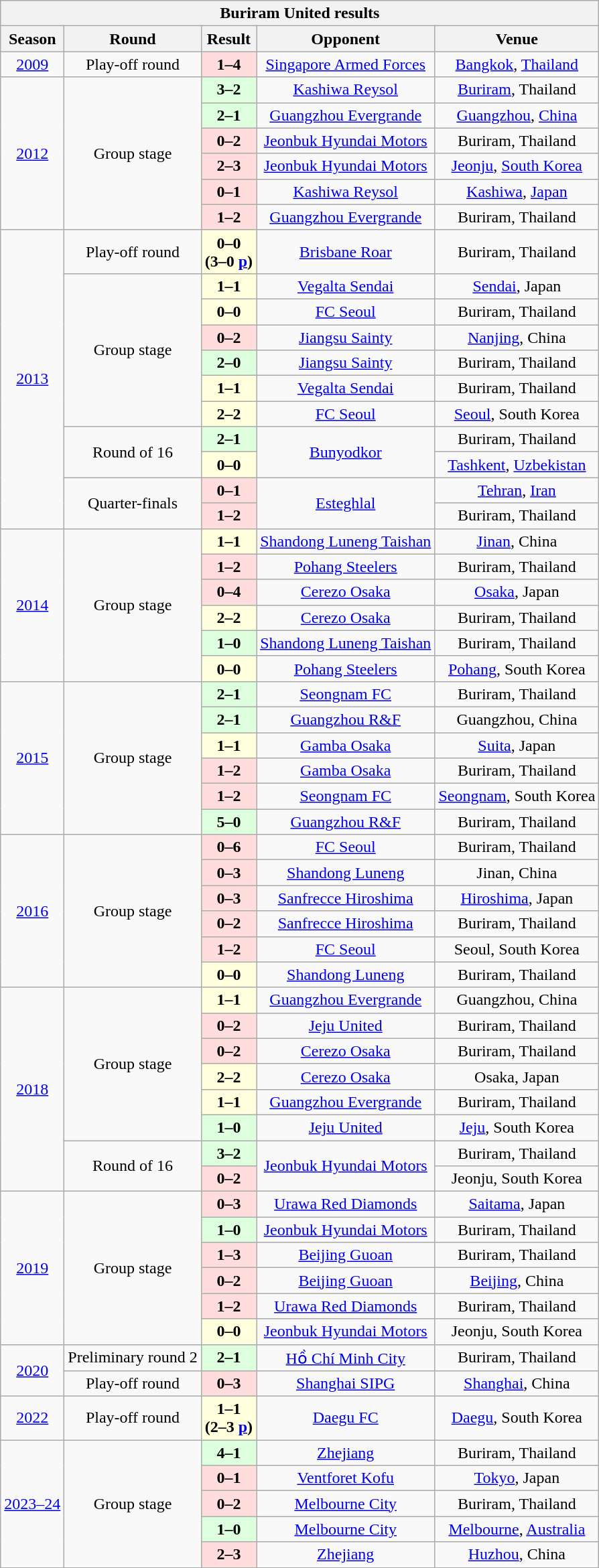<table class="wikitable" style="text-align:center">
<tr>
<th colspan=5>Buriram United results</th>
</tr>
<tr>
<th>Season</th>
<th>Round</th>
<th>Result</th>
<th>Opponent</th>
<th>Venue</th>
</tr>
<tr align=center>
<td><a href='#'>2009</a></td>
<td>Play-off round</td>
<td bgcolor=#ffdddd><strong>1–4 </strong></td>
<td> <a href='#'>Singapore Armed Forces</a></td>
<td><a href='#'>Bangkok</a>, <a href='#'>Thailand</a></td>
</tr>
<tr align=center>
<td rowspan="6" align=center><a href='#'>2012</a></td>
<td rowspan="6">Group stage</td>
<td bgcolor=#ddffdd><strong>3–2</strong></td>
<td> <a href='#'>Kashiwa Reysol</a></td>
<td><a href='#'>Buriram</a>, Thailand</td>
</tr>
<tr align=center>
<td bgcolor=#ddffdd><strong>2–1</strong></td>
<td> <a href='#'>Guangzhou Evergrande</a></td>
<td><a href='#'>Guangzhou</a>, <a href='#'>China</a></td>
</tr>
<tr align=center>
<td bgcolor=#ffdddd><strong>0–2</strong></td>
<td> <a href='#'>Jeonbuk Hyundai Motors</a></td>
<td>Buriram, Thailand</td>
</tr>
<tr align=center>
<td bgcolor=#ffdddd><strong>2–3</strong></td>
<td> <a href='#'>Jeonbuk Hyundai Motors</a></td>
<td><a href='#'>Jeonju</a>, <a href='#'>South Korea</a></td>
</tr>
<tr align=center>
<td bgcolor=#ffdddd><strong>0–1</strong></td>
<td> <a href='#'>Kashiwa Reysol</a></td>
<td><a href='#'>Kashiwa</a>, <a href='#'>Japan</a></td>
</tr>
<tr align=center>
<td bgcolor=#ffdddd><strong>1–2</strong></td>
<td> <a href='#'>Guangzhou Evergrande</a></td>
<td>Buriram, Thailand</td>
</tr>
<tr align=center>
<td rowspan="11"><a href='#'>2013</a></td>
<td>Play-off round</td>
<td bgcolor=#ffffdd><strong>0–0 <br>(3–0 <a href='#'>p</a>)</strong></td>
<td> <a href='#'>Brisbane Roar</a></td>
<td>Buriram, Thailand</td>
</tr>
<tr align=center>
<td rowspan="6">Group stage</td>
<td bgcolor=#ffffdd><strong>1–1</strong></td>
<td> <a href='#'>Vegalta Sendai</a></td>
<td><a href='#'>Sendai</a>, Japan</td>
</tr>
<tr align=center>
<td bgcolor=#ffffdd><strong>0–0</strong></td>
<td> <a href='#'>FC Seoul</a></td>
<td>Buriram, Thailand</td>
</tr>
<tr align=center>
<td bgcolor=#ffdddd><strong>0–2</strong></td>
<td> <a href='#'>Jiangsu Sainty</a></td>
<td><a href='#'>Nanjing</a>, China</td>
</tr>
<tr align=center>
<td bgcolor=#ddffdd><strong>2–0</strong></td>
<td> <a href='#'>Jiangsu Sainty</a></td>
<td>Buriram, Thailand</td>
</tr>
<tr align="center">
<td bgcolor=#ffffdd><strong>1–1</strong></td>
<td> <a href='#'>Vegalta Sendai</a></td>
<td>Buriram, Thailand</td>
</tr>
<tr align="center">
<td bgcolor=#ffffdd><strong>2–2</strong></td>
<td> <a href='#'>FC Seoul</a></td>
<td><a href='#'>Seoul</a>, South Korea</td>
</tr>
<tr align=center>
<td rowspan="2">Round of 16</td>
<td bgcolor=#ddffdd><strong>2–1</strong></td>
<td rowspan="2"> <a href='#'>Bunyodkor</a></td>
<td>Buriram, Thailand</td>
</tr>
<tr align=center>
<td bgcolor=#ffffdd><strong>0–0</strong></td>
<td><a href='#'>Tashkent</a>, <a href='#'>Uzbekistan</a></td>
</tr>
<tr align=center>
<td rowspan="2">Quarter-finals</td>
<td bgcolor=#ffdddd><strong>0–1</strong></td>
<td rowspan="2"> <a href='#'>Esteghlal</a></td>
<td><a href='#'>Tehran</a>, <a href='#'>Iran</a></td>
</tr>
<tr align=center>
<td bgcolor=#ffdddd><strong>1–2</strong></td>
<td>Buriram, Thailand</td>
</tr>
<tr align=center>
<td rowspan="6" align=center><a href='#'>2014</a></td>
<td rowspan="6">Group stage</td>
<td bgcolor=#ffffdd><strong>1–1</strong></td>
<td> <a href='#'>Shandong Luneng Taishan</a></td>
<td><a href='#'>Jinan</a>, China</td>
</tr>
<tr align=center>
<td bgcolor=#ffdddd><strong>1–2</strong></td>
<td> <a href='#'>Pohang Steelers</a></td>
<td>Buriram, Thailand</td>
</tr>
<tr align=center>
<td bgcolor=#ffdddd><strong>0–4</strong></td>
<td> <a href='#'>Cerezo Osaka</a></td>
<td><a href='#'>Osaka</a>, Japan</td>
</tr>
<tr align=center>
<td bgcolor=#ffffdd><strong>2–2</strong></td>
<td> <a href='#'>Cerezo Osaka</a></td>
<td>Buriram, Thailand</td>
</tr>
<tr align=center>
<td bgcolor=#ddffdd><strong>1–0</strong></td>
<td> <a href='#'>Shandong Luneng Taishan</a></td>
<td>Buriram, Thailand</td>
</tr>
<tr align=center>
<td bgcolor=#ffffdd><strong>0–0</strong></td>
<td> <a href='#'>Pohang Steelers</a></td>
<td><a href='#'>Pohang</a>, South Korea</td>
</tr>
<tr align=center>
<td rowspan="6" align=center><a href='#'>2015</a></td>
<td rowspan="6">Group stage</td>
<td bgcolor=#ddffdd><strong>2–1</strong></td>
<td> <a href='#'>Seongnam FC</a></td>
<td>Buriram, Thailand</td>
</tr>
<tr align=center>
<td bgcolor=#ddffdd><strong>2–1</strong></td>
<td> <a href='#'>Guangzhou R&F</a></td>
<td>Guangzhou, China</td>
</tr>
<tr align=center>
<td bgcolor=#ffffdd><strong>1–1</strong></td>
<td> <a href='#'>Gamba Osaka</a></td>
<td><a href='#'>Suita</a>, Japan</td>
</tr>
<tr align=center>
<td bgcolor=#ffdddd><strong>1–2</strong></td>
<td> <a href='#'>Gamba Osaka</a></td>
<td>Buriram, Thailand</td>
</tr>
<tr align=center>
<td bgcolor=#ffdddd><strong>1–2</strong></td>
<td> <a href='#'>Seongnam FC</a></td>
<td><a href='#'>Seongnam</a>, South Korea</td>
</tr>
<tr align=center>
<td bgcolor=#ddffdd><strong>5–0</strong></td>
<td> <a href='#'>Guangzhou R&F</a></td>
<td>Buriram, Thailand</td>
</tr>
<tr align=center>
<td rowspan="6" align=center><a href='#'>2016</a></td>
<td rowspan="6">Group stage</td>
<td bgcolor=#ffdddd><strong>0–6</strong></td>
<td> <a href='#'>FC Seoul</a></td>
<td>Buriram, Thailand</td>
</tr>
<tr align=center>
<td bgcolor=#ffdddd><strong>0–3</strong></td>
<td> <a href='#'>Shandong Luneng</a></td>
<td>Jinan, China</td>
</tr>
<tr align=center>
<td bgcolor=#ffdddd><strong>0–3</strong></td>
<td> <a href='#'>Sanfrecce Hiroshima</a></td>
<td><a href='#'>Hiroshima</a>, Japan</td>
</tr>
<tr align=center>
<td bgcolor=#ffdddd><strong>0–2</strong></td>
<td> <a href='#'>Sanfrecce Hiroshima</a></td>
<td>Buriram, Thailand</td>
</tr>
<tr align=center>
<td bgcolor=#ffdddd><strong>1–2</strong></td>
<td> <a href='#'>FC Seoul</a></td>
<td>Seoul, South Korea</td>
</tr>
<tr align=center>
<td bgcolor=#ffffdd><strong>0–0</strong></td>
<td> <a href='#'>Shandong Luneng</a></td>
<td>Buriram, Thailand</td>
</tr>
<tr align=center>
<td rowspan="8" align=center><a href='#'>2018</a></td>
<td rowspan="6">Group stage</td>
<td bgcolor=#ffffdd><strong>1–1</strong></td>
<td> <a href='#'>Guangzhou Evergrande</a></td>
<td>Guangzhou, China</td>
</tr>
<tr align=center>
<td bgcolor=#ffdddd><strong>0–2</strong></td>
<td> <a href='#'>Jeju United</a></td>
<td>Buriram, Thailand</td>
</tr>
<tr align=center>
<td bgcolor=#ffdddd><strong>0–2</strong></td>
<td> <a href='#'>Cerezo Osaka</a></td>
<td>Buriram, Thailand</td>
</tr>
<tr align=center>
<td bgcolor=#ffffdd><strong>2–2</strong></td>
<td> <a href='#'>Cerezo Osaka</a></td>
<td>Osaka, Japan</td>
</tr>
<tr align=center>
<td bgcolor=#ffffdd><strong>1–1</strong></td>
<td> <a href='#'>Guangzhou Evergrande</a></td>
<td>Buriram, Thailand</td>
</tr>
<tr align=center>
<td bgcolor=#ddffdd><strong>1–0</strong></td>
<td> <a href='#'>Jeju United</a></td>
<td><a href='#'>Jeju</a>, South Korea</td>
</tr>
<tr align=center>
<td rowspan="2">Round of 16</td>
<td bgcolor=#ddffdd><strong>3–2</strong></td>
<td rowspan="2"> <a href='#'>Jeonbuk Hyundai Motors</a></td>
<td>Buriram, Thailand</td>
</tr>
<tr align=center>
<td bgcolor=#ffdddd><strong>0–2</strong></td>
<td>Jeonju, South Korea</td>
</tr>
<tr align=center>
<td rowspan="6" align=center><a href='#'>2019</a></td>
<td rowspan="6">Group stage</td>
<td bgcolor=#ffdddd><strong>0–3</strong></td>
<td> <a href='#'>Urawa Red Diamonds</a></td>
<td><a href='#'>Saitama</a>, Japan</td>
</tr>
<tr align=center>
<td bgcolor=#ddffdd><strong>1–0</strong></td>
<td> <a href='#'>Jeonbuk Hyundai Motors</a></td>
<td>Buriram, Thailand</td>
</tr>
<tr align=center>
<td bgcolor=#ffdddd><strong>1–3</strong></td>
<td> <a href='#'>Beijing Guoan</a></td>
<td>Buriram, Thailand</td>
</tr>
<tr align=center>
<td bgcolor=#ffdddd><strong>0–2</strong></td>
<td> <a href='#'>Beijing Guoan</a></td>
<td><a href='#'>Beijing</a>, China</td>
</tr>
<tr align=center>
<td bgcolor=#ffdddd><strong>1–2</strong></td>
<td> <a href='#'>Urawa Red Diamonds</a></td>
<td>Buriram, Thailand</td>
</tr>
<tr align=center>
<td bgcolor=#ffffdd><strong>0–0</strong></td>
<td> <a href='#'>Jeonbuk Hyundai Motors</a></td>
<td>Jeonju, South Korea</td>
</tr>
<tr align=center>
<td rowspan="2"><a href='#'>2020</a></td>
<td>Preliminary round 2</td>
<td bgcolor=#ddffdd><strong>2–1</strong></td>
<td> <a href='#'>Hồ Chí Minh City</a></td>
<td>Buriram, Thailand</td>
</tr>
<tr align=center>
<td>Play-off round</td>
<td bgcolor=#ffdddd><strong>0–3</strong></td>
<td> <a href='#'>Shanghai SIPG</a></td>
<td><a href='#'>Shanghai</a>, China</td>
</tr>
<tr align=center>
<td><a href='#'>2022</a></td>
<td>Play-off round</td>
<td bgcolor=#ffffdd><strong>1–1 <br>(2–3 <a href='#'>p</a>)</strong></td>
<td> <a href='#'>Daegu FC</a></td>
<td><a href='#'>Daegu</a>, South Korea</td>
</tr>
<tr align=center>
<td rowspan="5"><a href='#'>2023–24</a></td>
<td rowspan="5">Group stage</td>
<td bgcolor=#ddffdd><strong>4–1</strong></td>
<td> <a href='#'>Zhejiang</a></td>
<td>Buriram, Thailand</td>
</tr>
<tr align=center>
<td bgcolor=#ffdddd><strong>0–1</strong></td>
<td> <a href='#'>Ventforet Kofu</a></td>
<td><a href='#'>Tokyo</a>, Japan</td>
</tr>
<tr align=center>
<td bgcolor=#ffdddd><strong>0–2</strong></td>
<td> <a href='#'>Melbourne City</a></td>
<td>Buriram, Thailand</td>
</tr>
<tr align=center>
<td bgcolor=#ddffdd><strong>1–0</strong></td>
<td> <a href='#'>Melbourne City</a></td>
<td><a href='#'>Melbourne</a>, <a href='#'>Australia</a></td>
</tr>
<tr align=center>
<td bgcolor=#ffdddd><strong>2–3</strong></td>
<td> <a href='#'>Zhejiang</a></td>
<td><a href='#'>Huzhou</a>, China</td>
</tr>
</table>
